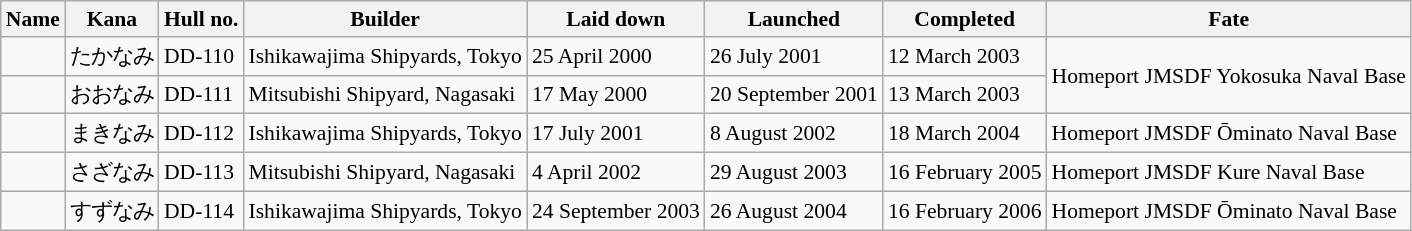<table class="wikitable" style="font-size:90%;">
<tr>
<th>Name</th>
<th>Kana</th>
<th>Hull no.</th>
<th>Builder</th>
<th>Laid down</th>
<th>Launched</th>
<th>Completed</th>
<th>Fate</th>
</tr>
<tr>
<td></td>
<td>たかなみ</td>
<td>DD-110</td>
<td>Ishikawajima Shipyards, Tokyo</td>
<td>25 April 2000</td>
<td>26 July 2001</td>
<td>12 March 2003</td>
<td rowspan="2">Homeport JMSDF Yokosuka Naval Base</td>
</tr>
<tr>
<td></td>
<td>おおなみ</td>
<td>DD-111</td>
<td>Mitsubishi Shipyard, Nagasaki</td>
<td>17 May 2000</td>
<td>20 September 2001</td>
<td>13 March 2003</td>
</tr>
<tr>
<td></td>
<td>まきなみ</td>
<td>DD-112</td>
<td>Ishikawajima Shipyards, Tokyo</td>
<td>17 July 2001</td>
<td>8 August 2002</td>
<td>18 March 2004</td>
<td>Homeport JMSDF Ōminato Naval Base</td>
</tr>
<tr>
<td></td>
<td>さざなみ</td>
<td>DD-113</td>
<td>Mitsubishi Shipyard, Nagasaki</td>
<td>4 April 2002</td>
<td>29 August 2003</td>
<td>16 February 2005</td>
<td>Homeport JMSDF Kure Naval Base</td>
</tr>
<tr>
<td></td>
<td>すずなみ</td>
<td>DD-114</td>
<td>Ishikawajima Shipyards, Tokyo</td>
<td>24 September 2003</td>
<td>26 August 2004</td>
<td>16 February 2006</td>
<td>Homeport JMSDF Ōminato Naval Base</td>
</tr>
</table>
